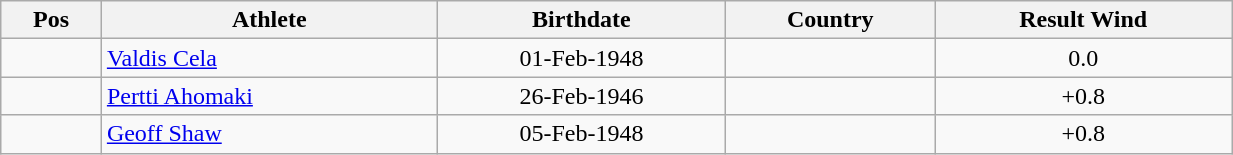<table class="wikitable"  style="text-align:center; width:65%;">
<tr>
<th>Pos</th>
<th>Athlete</th>
<th>Birthdate</th>
<th>Country</th>
<th>Result Wind</th>
</tr>
<tr>
<td align=center></td>
<td align=left><a href='#'>Valdis Cela</a></td>
<td>01-Feb-1948</td>
<td align=left></td>
<td> 0.0</td>
</tr>
<tr>
<td align=center></td>
<td align=left><a href='#'>Pertti Ahomaki</a></td>
<td>26-Feb-1946</td>
<td align=left></td>
<td> +0.8</td>
</tr>
<tr>
<td align=center></td>
<td align=left><a href='#'>Geoff Shaw</a></td>
<td>05-Feb-1948</td>
<td align=left></td>
<td> +0.8</td>
</tr>
</table>
